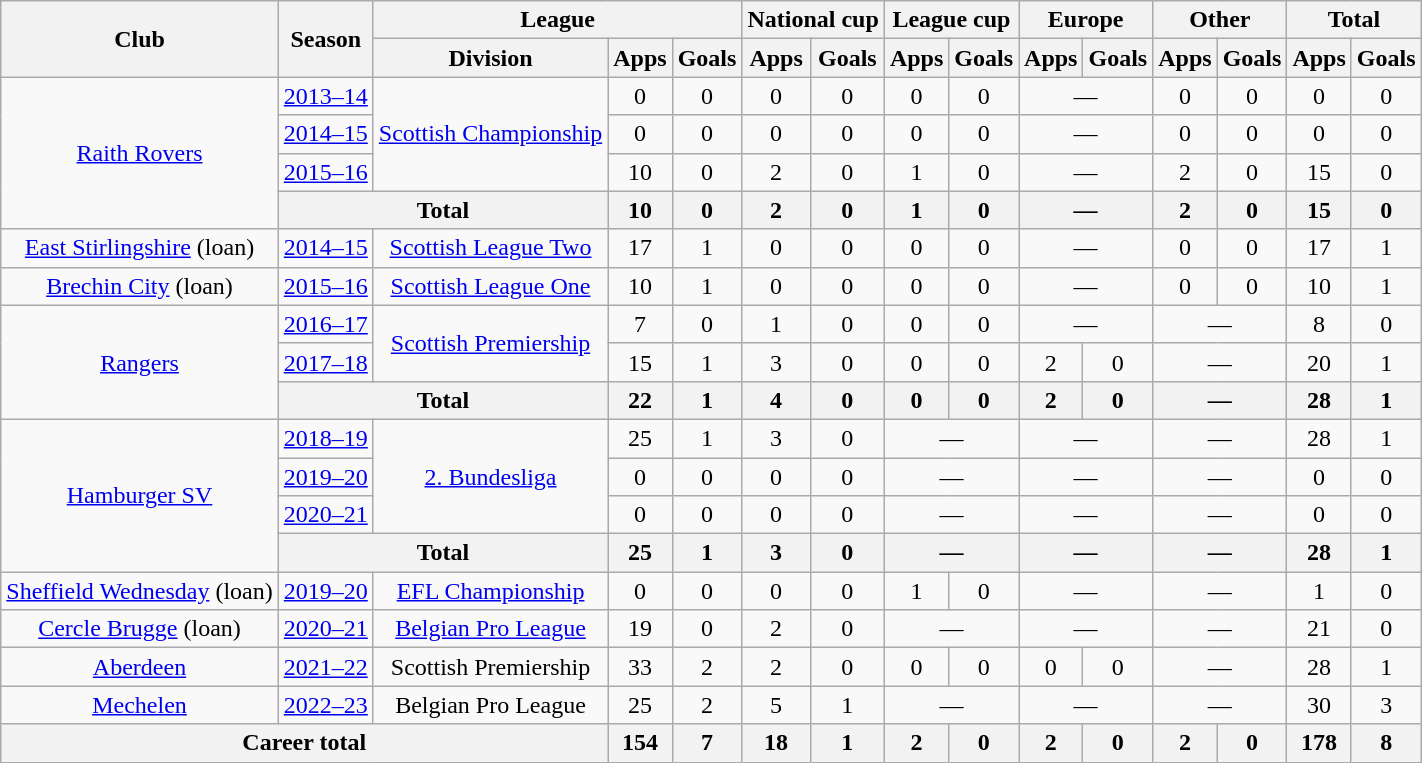<table class=wikitable style="text-align:center">
<tr>
<th rowspan="2">Club</th>
<th rowspan="2">Season</th>
<th colspan="3">League</th>
<th colspan="2">National cup</th>
<th colspan="2">League cup</th>
<th colspan="2">Europe</th>
<th colspan="2">Other</th>
<th colspan="2">Total</th>
</tr>
<tr>
<th>Division</th>
<th>Apps</th>
<th>Goals</th>
<th>Apps</th>
<th>Goals</th>
<th>Apps</th>
<th>Goals</th>
<th>Apps</th>
<th>Goals</th>
<th>Apps</th>
<th>Goals</th>
<th>Apps</th>
<th>Goals</th>
</tr>
<tr>
<td rowspan="4"><a href='#'>Raith Rovers</a></td>
<td><a href='#'>2013–14</a></td>
<td rowspan="3"><a href='#'>Scottish Championship</a></td>
<td>0</td>
<td>0</td>
<td>0</td>
<td>0</td>
<td>0</td>
<td>0</td>
<td colspan="2">—</td>
<td>0</td>
<td>0</td>
<td>0</td>
<td>0</td>
</tr>
<tr>
<td><a href='#'>2014–15</a></td>
<td>0</td>
<td>0</td>
<td>0</td>
<td>0</td>
<td>0</td>
<td>0</td>
<td colspan="2">—</td>
<td>0</td>
<td>0</td>
<td>0</td>
<td>0</td>
</tr>
<tr>
<td><a href='#'>2015–16</a></td>
<td>10</td>
<td>0</td>
<td>2</td>
<td>0</td>
<td>1</td>
<td>0</td>
<td colspan="2">—</td>
<td>2</td>
<td>0</td>
<td>15</td>
<td>0</td>
</tr>
<tr>
<th colspan="2">Total</th>
<th>10</th>
<th>0</th>
<th>2</th>
<th>0</th>
<th>1</th>
<th>0</th>
<th colspan="2">—</th>
<th>2</th>
<th>0</th>
<th>15</th>
<th>0</th>
</tr>
<tr>
<td><a href='#'>East Stirlingshire</a> (loan)</td>
<td><a href='#'>2014–15</a></td>
<td><a href='#'>Scottish League Two</a></td>
<td>17</td>
<td>1</td>
<td>0</td>
<td>0</td>
<td>0</td>
<td>0</td>
<td colspan="2">—</td>
<td>0</td>
<td>0</td>
<td>17</td>
<td>1</td>
</tr>
<tr>
<td><a href='#'>Brechin City</a> (loan)</td>
<td><a href='#'>2015–16</a></td>
<td><a href='#'>Scottish League One</a></td>
<td>10</td>
<td>1</td>
<td>0</td>
<td>0</td>
<td>0</td>
<td>0</td>
<td colspan="2">—</td>
<td>0</td>
<td>0</td>
<td>10</td>
<td>1</td>
</tr>
<tr>
<td rowspan="3"><a href='#'>Rangers</a></td>
<td><a href='#'>2016–17</a></td>
<td rowspan="2"><a href='#'>Scottish Premiership</a></td>
<td>7</td>
<td>0</td>
<td>1</td>
<td>0</td>
<td>0</td>
<td>0</td>
<td colspan="2">—</td>
<td colspan="2">—</td>
<td>8</td>
<td>0</td>
</tr>
<tr>
<td><a href='#'>2017–18</a></td>
<td>15</td>
<td>1</td>
<td>3</td>
<td>0</td>
<td>0</td>
<td>0</td>
<td>2</td>
<td>0</td>
<td colspan="2">—</td>
<td>20</td>
<td>1</td>
</tr>
<tr>
<th colspan="2">Total</th>
<th>22</th>
<th>1</th>
<th>4</th>
<th>0</th>
<th>0</th>
<th>0</th>
<th>2</th>
<th>0</th>
<th colspan="2">—</th>
<th>28</th>
<th>1</th>
</tr>
<tr>
<td rowspan="4"><a href='#'>Hamburger SV</a></td>
<td><a href='#'>2018–19</a></td>
<td rowspan="3"><a href='#'>2. Bundesliga</a></td>
<td>25</td>
<td>1</td>
<td>3</td>
<td>0</td>
<td colspan="2">—</td>
<td colspan="2">—</td>
<td colspan=2>—</td>
<td>28</td>
<td>1</td>
</tr>
<tr>
<td><a href='#'>2019–20</a></td>
<td>0</td>
<td>0</td>
<td>0</td>
<td>0</td>
<td colspan="2">—</td>
<td colspan="2">—</td>
<td colspan=2>—</td>
<td>0</td>
<td>0</td>
</tr>
<tr>
<td><a href='#'>2020–21</a></td>
<td>0</td>
<td>0</td>
<td>0</td>
<td>0</td>
<td colspan="2">—</td>
<td colspan="2">—</td>
<td colspan=2>—</td>
<td>0</td>
<td>0</td>
</tr>
<tr>
<th colspan=2>Total</th>
<th>25</th>
<th>1</th>
<th>3</th>
<th>0</th>
<th colspan="2">—</th>
<th colspan="2">—</th>
<th colspan="2">—</th>
<th>28</th>
<th>1</th>
</tr>
<tr>
<td><a href='#'>Sheffield Wednesday</a> (loan)</td>
<td><a href='#'>2019–20</a></td>
<td><a href='#'>EFL Championship</a></td>
<td>0</td>
<td>0</td>
<td>0</td>
<td>0</td>
<td>1</td>
<td>0</td>
<td colspan="2">—</td>
<td colspan="2">—</td>
<td>1</td>
<td>0</td>
</tr>
<tr>
<td><a href='#'>Cercle Brugge</a> (loan)</td>
<td><a href='#'>2020–21</a></td>
<td><a href='#'>Belgian Pro League</a></td>
<td>19</td>
<td>0</td>
<td>2</td>
<td>0</td>
<td colspan=2>—</td>
<td colspan=2>—</td>
<td colspan=2>—</td>
<td>21</td>
<td>0</td>
</tr>
<tr>
<td><a href='#'>Aberdeen</a></td>
<td><a href='#'>2021–22</a></td>
<td>Scottish Premiership</td>
<td>33</td>
<td>2</td>
<td>2</td>
<td>0</td>
<td>0</td>
<td>0</td>
<td>0</td>
<td>0</td>
<td colspan=2>—</td>
<td>28</td>
<td>1</td>
</tr>
<tr>
<td><a href='#'>Mechelen</a></td>
<td><a href='#'>2022–23</a></td>
<td>Belgian Pro League</td>
<td>25</td>
<td>2</td>
<td>5</td>
<td>1</td>
<td colspan=2>—</td>
<td colspan=2>—</td>
<td colspan=2>—</td>
<td>30</td>
<td>3</td>
</tr>
<tr>
<th colspan="3">Career total</th>
<th>154</th>
<th>7</th>
<th>18</th>
<th>1</th>
<th>2</th>
<th>0</th>
<th>2</th>
<th>0</th>
<th>2</th>
<th>0</th>
<th>178</th>
<th>8</th>
</tr>
</table>
